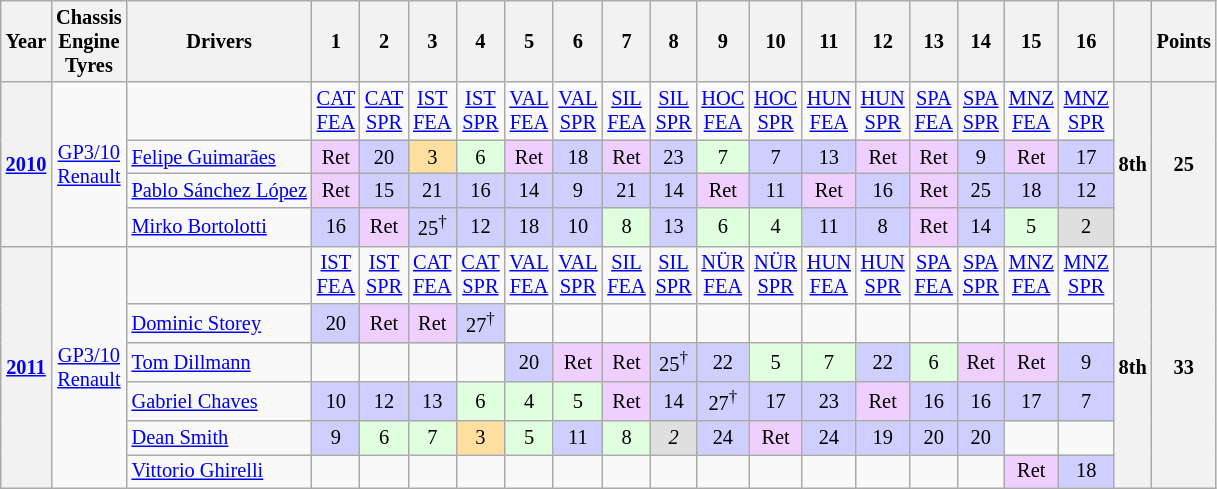<table class="wikitable" style="text-align:center; font-size:85%;">
<tr>
<th>Year</th>
<th>Chassis<br>Engine<br>Tyres</th>
<th>Drivers</th>
<th>1</th>
<th>2</th>
<th>3</th>
<th>4</th>
<th>5</th>
<th>6</th>
<th>7</th>
<th>8</th>
<th>9</th>
<th>10</th>
<th>11</th>
<th>12</th>
<th>13</th>
<th>14</th>
<th>15</th>
<th>16</th>
<th></th>
<th>Points</th>
</tr>
<tr>
<th rowspan=4><a href='#'>2010</a></th>
<td rowspan=4><a href='#'>GP3/10</a><br><a href='#'>Renault</a><br></td>
<td></td>
<td><a href='#'>CAT<br>FEA</a></td>
<td><a href='#'>CAT<br>SPR</a></td>
<td><a href='#'>IST<br>FEA</a></td>
<td><a href='#'>IST<br>SPR</a></td>
<td><a href='#'>VAL<br>FEA</a></td>
<td><a href='#'>VAL<br>SPR</a></td>
<td><a href='#'>SIL<br>FEA</a></td>
<td><a href='#'>SIL<br>SPR</a></td>
<td><a href='#'>HOC<br>FEA</a></td>
<td><a href='#'>HOC<br>SPR</a></td>
<td><a href='#'>HUN<br>FEA</a></td>
<td><a href='#'>HUN<br>SPR</a></td>
<td><a href='#'>SPA<br>FEA</a></td>
<td><a href='#'>SPA<br>SPR</a></td>
<td><a href='#'>MNZ<br>FEA</a></td>
<td><a href='#'>MNZ<br>SPR</a></td>
<th rowspan=4>8th</th>
<th rowspan=4>25</th>
</tr>
<tr>
<td align="left"> <a href='#'>Felipe Guimarães</a></td>
<td bgcolor="#EFCFFF">Ret</td>
<td bgcolor="#CFCFFF">20</td>
<td bgcolor="#FFDF9F">3</td>
<td bgcolor="#DFFFDF">6</td>
<td bgcolor="#EFCFFF">Ret</td>
<td bgcolor="#CFCFFF">18</td>
<td bgcolor="#EFCFFF">Ret</td>
<td bgcolor="#CFCFFF">23</td>
<td bgcolor="#DFFFDF">7</td>
<td bgcolor="#CFCFFF">7</td>
<td bgcolor="#CFCFFF">13</td>
<td bgcolor="#EFCFFF">Ret</td>
<td bgcolor="#EFCFFF">Ret</td>
<td bgcolor="#CFCFFF">9</td>
<td bgcolor="#EFCFFF">Ret</td>
<td bgcolor="#CFCFFF">17</td>
</tr>
<tr>
<td align="left"> <a href='#'>Pablo Sánchez López</a></td>
<td bgcolor="#EFCFFF">Ret</td>
<td bgcolor="#CFCFFF">15</td>
<td bgcolor="#CFCFFF">21</td>
<td bgcolor="#CFCFFF">16</td>
<td bgcolor="#CFCFFF">14</td>
<td bgcolor="#CFCFFF">9</td>
<td bgcolor="#CFCFFF">21</td>
<td bgcolor="#CFCFFF">14</td>
<td bgcolor="#EFCFFF">Ret</td>
<td bgcolor="#CFCFFF">11</td>
<td bgcolor="#EFCFFF">Ret</td>
<td bgcolor="#CFCFFF">16</td>
<td bgcolor="#EFCFFF">Ret</td>
<td bgcolor="#CFCFFF">25</td>
<td bgcolor="#CFCFFF">18</td>
<td bgcolor="#CFCFFF">12</td>
</tr>
<tr>
<td align="left"> <a href='#'>Mirko Bortolotti</a></td>
<td bgcolor="#CFCFFF">16</td>
<td bgcolor="#EFCFFF">Ret</td>
<td bgcolor="#CFCFFF">25<sup>†</sup></td>
<td bgcolor="#CFCFFF">12</td>
<td bgcolor="#CFCFFF">18</td>
<td bgcolor="#CFCFFF">10</td>
<td bgcolor="#DFFFDF">8</td>
<td bgcolor="#CFCFFF">13</td>
<td bgcolor="#DFFFDF">6</td>
<td bgcolor="#DFFFDF">4</td>
<td bgcolor="#CFCFFF">11</td>
<td bgcolor="#CFCFFF">8</td>
<td bgcolor="#EFCFFF">Ret</td>
<td bgcolor="#CFCFFF">14</td>
<td bgcolor="#DFFFDF">5</td>
<td bgcolor="#DFDFDF">2</td>
</tr>
<tr>
<th rowspan=6><a href='#'>2011</a></th>
<td rowspan=6><a href='#'>GP3/10</a><br><a href='#'>Renault</a><br></td>
<td></td>
<td><a href='#'>IST<br>FEA</a></td>
<td><a href='#'>IST<br>SPR</a></td>
<td><a href='#'>CAT<br>FEA</a></td>
<td><a href='#'>CAT<br>SPR</a></td>
<td><a href='#'>VAL<br>FEA</a></td>
<td><a href='#'>VAL<br>SPR</a></td>
<td><a href='#'>SIL<br>FEA</a></td>
<td><a href='#'>SIL<br>SPR</a></td>
<td><a href='#'>NÜR<br>FEA</a></td>
<td><a href='#'>NÜR<br>SPR</a></td>
<td><a href='#'>HUN<br>FEA</a></td>
<td><a href='#'>HUN<br>SPR</a></td>
<td><a href='#'>SPA<br>FEA</a></td>
<td><a href='#'>SPA<br>SPR</a></td>
<td><a href='#'>MNZ<br>FEA</a></td>
<td><a href='#'>MNZ<br>SPR</a></td>
<th rowspan=6>8th</th>
<th rowspan=6>33</th>
</tr>
<tr>
<td align="left"> <a href='#'>Dominic Storey</a></td>
<td bgcolor="#CFCFFF">20</td>
<td bgcolor="#EFCFFF">Ret</td>
<td bgcolor="#EFCFFF">Ret</td>
<td bgcolor="#CFCFFF">27<sup>†</sup></td>
<td></td>
<td></td>
<td></td>
<td></td>
<td></td>
<td></td>
<td></td>
<td></td>
<td></td>
<td></td>
<td></td>
<td></td>
</tr>
<tr>
<td align="left"> <a href='#'>Tom Dillmann</a></td>
<td></td>
<td></td>
<td></td>
<td></td>
<td bgcolor="#CFCFFF">20</td>
<td bgcolor="#EFCFFF">Ret</td>
<td bgcolor="#EFCFFF">Ret</td>
<td bgcolor="#CFCFFF">25<sup>†</sup></td>
<td bgcolor="#CFCFFF">22</td>
<td bgcolor="#DFFFDF">5</td>
<td bgcolor="#DFFFDF">7</td>
<td bgcolor="#CFCFFF">22</td>
<td bgcolor="#DFFFDF">6</td>
<td bgcolor="#EFCFFF">Ret</td>
<td bgcolor="#EFCFFF">Ret</td>
<td bgcolor="#CFCFFF">9</td>
</tr>
<tr>
<td align="left"> <a href='#'>Gabriel Chaves</a></td>
<td bgcolor="#CFCFFF">10</td>
<td bgcolor="#CFCFFF">12</td>
<td bgcolor="#CFCFFF">13</td>
<td bgcolor="#DFFFDF">6</td>
<td bgcolor="#DFFFDF">4</td>
<td bgcolor="#DFFFDF">5</td>
<td bgcolor="#EFCFFF">Ret</td>
<td bgcolor="#CFCFFF">14</td>
<td bgcolor="#CFCFFF">27<sup>†</sup></td>
<td bgcolor="#CFCFFF">17</td>
<td bgcolor="#CFCFFF">23</td>
<td bgcolor="#EFCFFF">Ret</td>
<td bgcolor="#CFCFFF">16</td>
<td bgcolor="#CFCFFF">16</td>
<td bgcolor="#CFCFFF">17</td>
<td bgcolor="#CFCFFF">7</td>
</tr>
<tr>
<td align="left"> <a href='#'>Dean Smith</a></td>
<td bgcolor="#CFCFFF">9</td>
<td bgcolor="#DFFFDF">6</td>
<td bgcolor="#DFFFDF">7</td>
<td bgcolor="#FFDF9F">3</td>
<td bgcolor="#DFFFDF">5</td>
<td bgcolor="#CFCFFF">11</td>
<td bgcolor="#DFFFDF">8</td>
<td bgcolor="#DFDFDF"><em>2</em></td>
<td bgcolor="#CFCFFF">24</td>
<td bgcolor="#EFCFFF">Ret</td>
<td bgcolor="#CFCFFF">24</td>
<td bgcolor="#CFCFFF">19</td>
<td bgcolor="#CFCFFF">20</td>
<td bgcolor="#CFCFFF">20</td>
<td></td>
<td></td>
</tr>
<tr>
<td align="left"> <a href='#'>Vittorio Ghirelli</a></td>
<td></td>
<td></td>
<td></td>
<td></td>
<td></td>
<td></td>
<td></td>
<td></td>
<td></td>
<td></td>
<td></td>
<td></td>
<td></td>
<td></td>
<td bgcolor="#EFCFFF">Ret</td>
<td bgcolor="#CFCFFF">18</td>
</tr>
</table>
